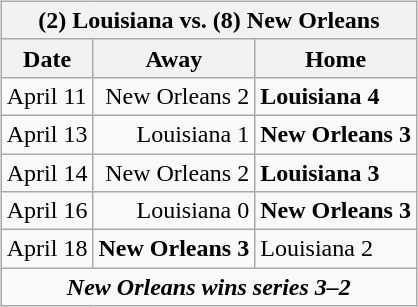<table cellspacing="10">
<tr>
<td valign="top"><br><table class="wikitable">
<tr>
<th bgcolor="#DDDDDD" colspan="4">(2) Louisiana vs. (8) New Orleans</th>
</tr>
<tr>
<th>Date</th>
<th>Away</th>
<th>Home</th>
</tr>
<tr>
<td>April 11</td>
<td align="right">New Orleans 2</td>
<td><strong>Louisiana 4</strong></td>
</tr>
<tr>
<td>April 13</td>
<td align="right">Louisiana 1</td>
<td><strong>New Orleans 3</strong></td>
</tr>
<tr>
<td>April 14</td>
<td align="right">New Orleans 2</td>
<td><strong>Louisiana 3</strong></td>
</tr>
<tr>
<td>April 16</td>
<td align="right">Louisiana 0</td>
<td><strong>New Orleans 3</strong></td>
</tr>
<tr>
<td>April 18</td>
<td align="right"><strong>New Orleans 3</strong></td>
<td>Louisiana 2</td>
</tr>
<tr align="center">
<td colspan="4"><strong><em>New Orleans wins series 3–2</em></strong></td>
</tr>
</table>
</td>
</tr>
</table>
